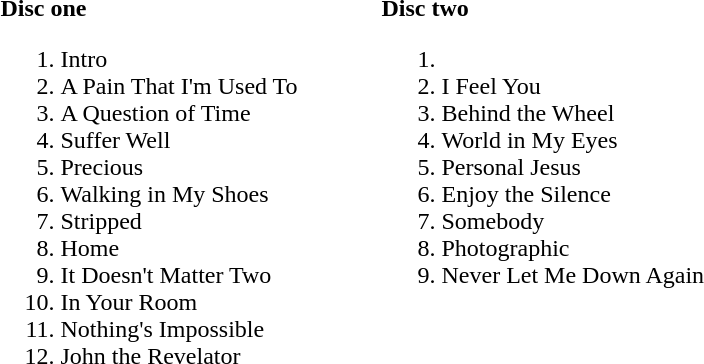<table ->
<tr>
<td width=250 valign=top><br><strong>Disc one</strong><ol><li>Intro</li><li>A Pain That I'm Used To</li><li>A Question of Time</li><li>Suffer Well</li><li>Precious</li><li>Walking in My Shoes</li><li>Stripped</li><li>Home</li><li>It Doesn't Matter Two</li><li>In Your Room</li><li>Nothing's Impossible</li><li>John the Revelator</li></ol></td>
<td width=250 valign=top><br><strong>Disc two</strong><ol><li><li>I Feel You</li><li>Behind the Wheel</li><li>World in My Eyes</li><li>Personal Jesus</li><li>Enjoy the Silence</li><li>Somebody</li><li>Photographic</li><li>Never Let Me Down Again</li></ol></td>
</tr>
</table>
